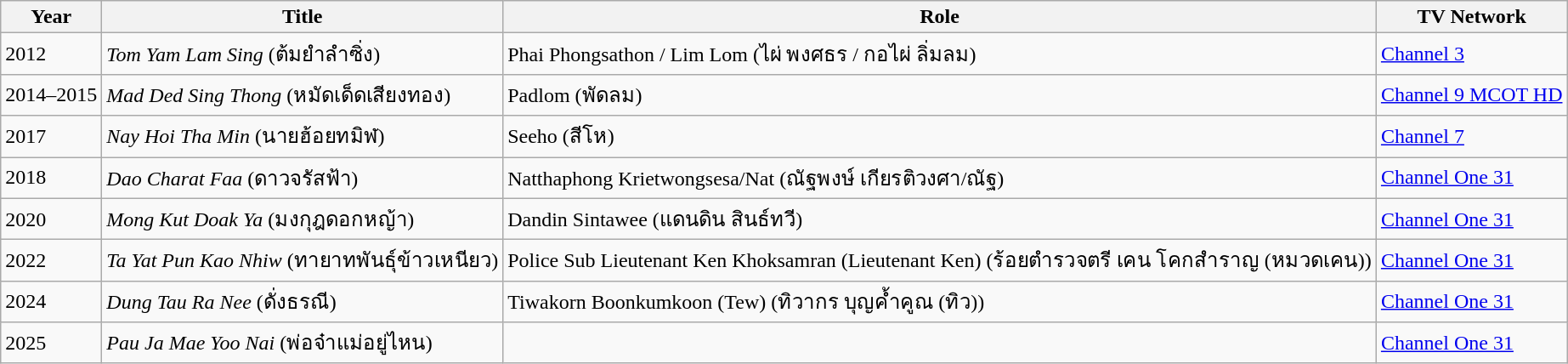<table class="wikitable">
<tr>
<th>Year</th>
<th>Title</th>
<th>Role</th>
<th>TV Network</th>
</tr>
<tr>
<td>2012</td>
<td><em>Tom Yam Lam Sing</em> (ต้มยำลำซิ่ง)</td>
<td>Phai Phongsathon / Lim Lom (ไผ่ พงศธร / กอไผ่ ลิ่มลม)</td>
<td><a href='#'>Channel 3</a></td>
</tr>
<tr>
<td>2014–2015</td>
<td><em>Mad Ded Sing Thong</em> (หมัดเด็ดเสียงทอง)</td>
<td>Padlom (พัดลม)</td>
<td><a href='#'>Channel 9 MCOT HD</a></td>
</tr>
<tr>
<td>2017</td>
<td><em>Nay Hoi Tha Min</em> (นายฮ้อยทมิฬ)</td>
<td>Seeho (สีโห)</td>
<td><a href='#'>Channel 7</a></td>
</tr>
<tr>
<td>2018</td>
<td><em>Dao Charat Faa</em> (ดาวจรัสฟ้า)</td>
<td>Natthaphong Krietwongsesa/Nat (ณัฐพงษ์ เกียรติวงศา/ณัฐ)</td>
<td><a href='#'>Channel One 31</a></td>
</tr>
<tr>
<td>2020</td>
<td><em>Mong Kut Doak Ya</em> (มงกุฎดอกหญ้า)</td>
<td>Dandin Sintawee (แดนดิน สินธ์ทวี)</td>
<td><a href='#'>Channel One 31</a></td>
</tr>
<tr>
<td>2022</td>
<td><em>Ta Yat Pun Kao Nhiw</em> (ทายาทพันธุ์ข้าวเหนียว)</td>
<td>Police Sub Lieutenant Ken Khoksamran (Lieutenant Ken) (ร้อยตำรวจตรี เคน โคกสำราญ (หมวดเคน))</td>
<td><a href='#'>Channel One 31</a></td>
</tr>
<tr>
<td>2024</td>
<td><em>Dung Tau Ra Nee</em> (ดั่งธรณี)</td>
<td>Tiwakorn Boonkumkoon (Tew) (ทิวากร บุญค้ำคูณ (ทิว))</td>
<td><a href='#'>Channel One 31</a></td>
</tr>
<tr>
<td>2025</td>
<td><em>Pau Ja Mae Yoo Nai</em> (พ่อจ๋าแม่อยู่ไหน)</td>
<td></td>
<td><a href='#'>Channel One 31</a></td>
</tr>
</table>
